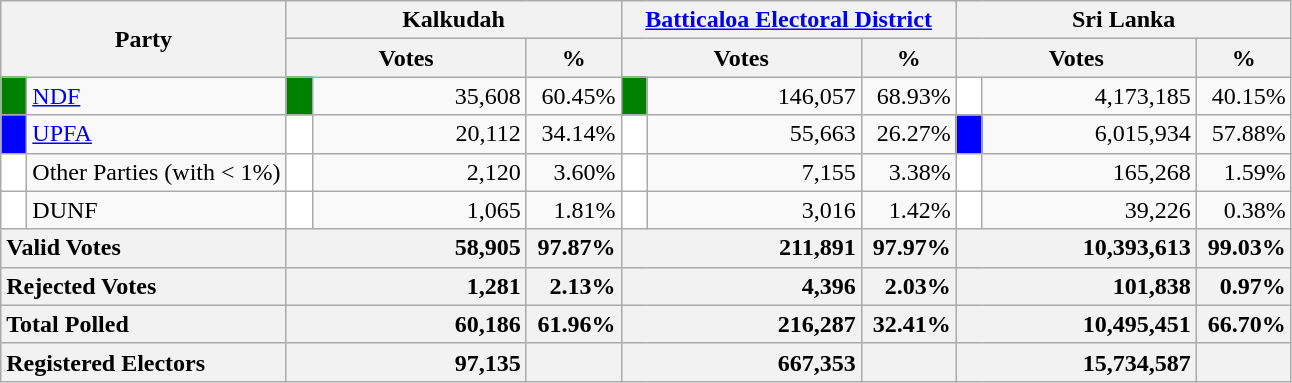<table class="wikitable">
<tr>
<th colspan="2" width="144px"rowspan="2">Party</th>
<th colspan="3" width="216px">Kalkudah</th>
<th colspan="3" width="216px"><a href='#'>Batticaloa Electoral District</a></th>
<th colspan="3" width="216px">Sri Lanka</th>
</tr>
<tr>
<th colspan="2" width="144px">Votes</th>
<th>%</th>
<th colspan="2" width="144px">Votes</th>
<th>%</th>
<th colspan="2" width="144px">Votes</th>
<th>%</th>
</tr>
<tr>
<td style="background-color:green;" width="10px"></td>
<td style="text-align:left;"><a href='#'>NDF</a></td>
<td style="background-color:green;" width="10px"></td>
<td style="text-align:right;">35,608</td>
<td style="text-align:right;">60.45%</td>
<td style="background-color:green;" width="10px"></td>
<td style="text-align:right;">146,057</td>
<td style="text-align:right;">68.93%</td>
<td style="background-color:white;" width="10px"></td>
<td style="text-align:right;">4,173,185</td>
<td style="text-align:right;">40.15%</td>
</tr>
<tr>
<td style="background-color:blue;" width="10px"></td>
<td style="text-align:left;"><a href='#'>UPFA</a></td>
<td style="background-color:white;" width="10px"></td>
<td style="text-align:right;">20,112</td>
<td style="text-align:right;">34.14%</td>
<td style="background-color:white;" width="10px"></td>
<td style="text-align:right;">55,663</td>
<td style="text-align:right;">26.27%</td>
<td style="background-color:blue;" width="10px"></td>
<td style="text-align:right;">6,015,934</td>
<td style="text-align:right;">57.88%</td>
</tr>
<tr>
<td style="background-color:white;" width="10px"></td>
<td style="text-align:left;">Other Parties (with < 1%)</td>
<td style="background-color:white;" width="10px"></td>
<td style="text-align:right;">2,120</td>
<td style="text-align:right;">3.60%</td>
<td style="background-color:white;" width="10px"></td>
<td style="text-align:right;">7,155</td>
<td style="text-align:right;">3.38%</td>
<td style="background-color:white;" width="10px"></td>
<td style="text-align:right;">165,268</td>
<td style="text-align:right;">1.59%</td>
</tr>
<tr>
<td style="background-color:white;" width="10px"></td>
<td style="text-align:left;">DUNF</td>
<td style="background-color:white;" width="10px"></td>
<td style="text-align:right;">1,065</td>
<td style="text-align:right;">1.81%</td>
<td style="background-color:white;" width="10px"></td>
<td style="text-align:right;">3,016</td>
<td style="text-align:right;">1.42%</td>
<td style="background-color:white;" width="10px"></td>
<td style="text-align:right;">39,226</td>
<td style="text-align:right;">0.38%</td>
</tr>
<tr>
<th colspan="2" width="144px"style="text-align:left;">Valid Votes</th>
<th style="text-align:right;"colspan="2" width="144px">58,905</th>
<th style="text-align:right;">97.87%</th>
<th style="text-align:right;"colspan="2" width="144px">211,891</th>
<th style="text-align:right;">97.97%</th>
<th style="text-align:right;"colspan="2" width="144px">10,393,613</th>
<th style="text-align:right;">99.03%</th>
</tr>
<tr>
<th colspan="2" width="144px"style="text-align:left;">Rejected Votes</th>
<th style="text-align:right;"colspan="2" width="144px">1,281</th>
<th style="text-align:right;">2.13%</th>
<th style="text-align:right;"colspan="2" width="144px">4,396</th>
<th style="text-align:right;">2.03%</th>
<th style="text-align:right;"colspan="2" width="144px">101,838</th>
<th style="text-align:right;">0.97%</th>
</tr>
<tr>
<th colspan="2" width="144px"style="text-align:left;">Total Polled</th>
<th style="text-align:right;"colspan="2" width="144px">60,186</th>
<th style="text-align:right;">61.96%</th>
<th style="text-align:right;"colspan="2" width="144px">216,287</th>
<th style="text-align:right;">32.41%</th>
<th style="text-align:right;"colspan="2" width="144px">10,495,451</th>
<th style="text-align:right;">66.70%</th>
</tr>
<tr>
<th colspan="2" width="144px"style="text-align:left;">Registered Electors</th>
<th style="text-align:right;"colspan="2" width="144px">97,135</th>
<th></th>
<th style="text-align:right;"colspan="2" width="144px">667,353</th>
<th></th>
<th style="text-align:right;"colspan="2" width="144px">15,734,587</th>
<th></th>
</tr>
</table>
